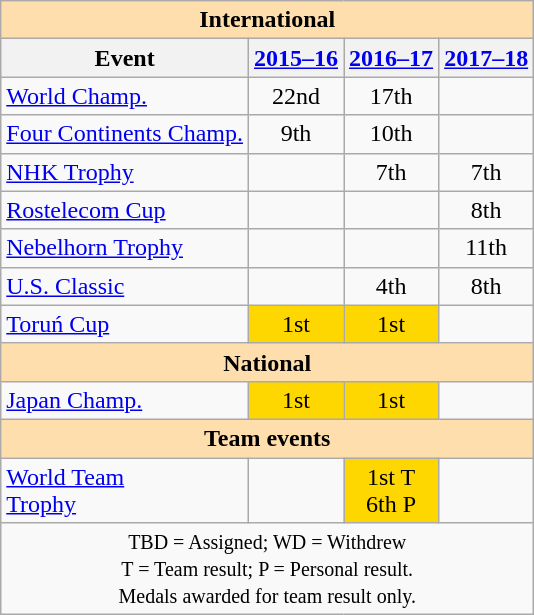<table class="wikitable" style="text-align:center">
<tr>
<th style="background-color: #ffdead; " colspan=4 align=center>International</th>
</tr>
<tr>
<th>Event</th>
<th><a href='#'>2015–16</a></th>
<th><a href='#'>2016–17</a></th>
<th><a href='#'>2017–18</a></th>
</tr>
<tr>
<td align=left><a href='#'>World Champ.</a></td>
<td>22nd</td>
<td>17th</td>
<td></td>
</tr>
<tr>
<td align=left><a href='#'>Four Continents Champ.</a></td>
<td>9th</td>
<td>10th</td>
<td></td>
</tr>
<tr>
<td align=left> <a href='#'>NHK Trophy</a></td>
<td></td>
<td>7th</td>
<td>7th</td>
</tr>
<tr>
<td align=left> <a href='#'>Rostelecom Cup</a></td>
<td></td>
<td></td>
<td>8th</td>
</tr>
<tr>
<td align=left> <a href='#'>Nebelhorn Trophy</a></td>
<td></td>
<td></td>
<td>11th</td>
</tr>
<tr>
<td align=left> <a href='#'>U.S. Classic</a></td>
<td></td>
<td>4th</td>
<td>8th</td>
</tr>
<tr>
<td align=left><a href='#'>Toruń Cup</a></td>
<td bgcolor=gold>1st</td>
<td bgcolor=gold>1st</td>
<td></td>
</tr>
<tr>
<th style="background-color: #ffdead; " colspan=4 align=center>National</th>
</tr>
<tr>
<td align=left><a href='#'>Japan Champ.</a></td>
<td bgcolor=gold>1st</td>
<td bgcolor=gold>1st</td>
<td></td>
</tr>
<tr>
<th style="background-color: #ffdead; " colspan=4 align=center>Team events</th>
</tr>
<tr>
<td align=left><a href='#'>World Team <br> Trophy</a></td>
<td></td>
<td bgcolor=gold>1st T <br> 6th P</td>
<td></td>
</tr>
<tr>
<td colspan=4 align=center><small> TBD = Assigned; WD = Withdrew <br> T = Team result; P = Personal result. <br> Medals awarded for team result only.</small></td>
</tr>
</table>
